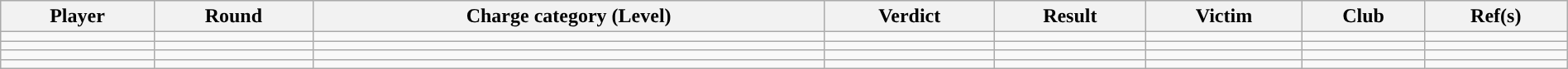<table class="wikitable sortable" style="width:100%;">
<tr style="background:#efefef;">
<th>Player</th>
<th>Round</th>
<th>Charge category (Level)</th>
<th>Verdict</th>
<th>Result</th>
<th>Victim</th>
<th>Club</th>
<th class="unsortable">Ref(s)</th>
</tr>
<tr>
<td></td>
<td></td>
<td></td>
<td style="text-align:center;"></td>
<td></td>
<td></td>
<td></td>
<td></td>
</tr>
<tr>
<td></td>
<td></td>
<td></td>
<td style="text-align:center;"></td>
<td></td>
<td></td>
<td></td>
<td></td>
</tr>
<tr>
<td></td>
<td></td>
<td></td>
<td style="text-align:center"></td>
<td></td>
<td></td>
<td></td>
<td></td>
</tr>
<tr>
<td></td>
<td></td>
<td></td>
<td style="text-align:center;"></td>
<td></td>
<td></td>
<td></td>
<td></td>
</tr>
</table>
